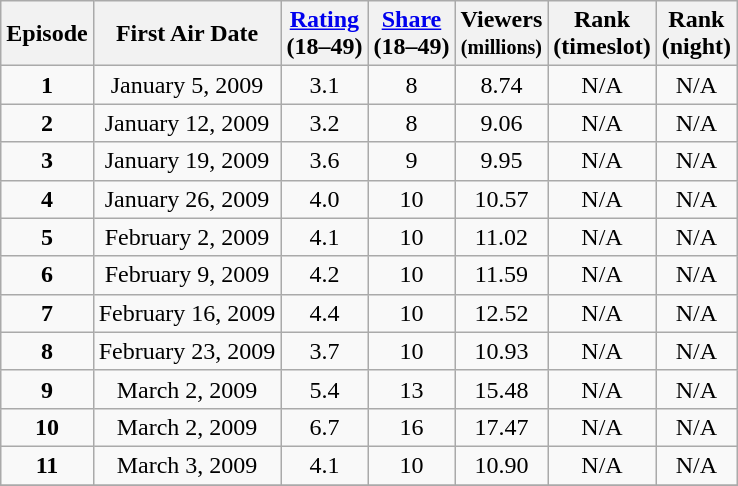<table class="wikitable" style="text-align:center">
<tr>
<th>Episode</th>
<th>First Air Date</th>
<th><a href='#'>Rating</a><br>(18–49)</th>
<th><a href='#'>Share</a><br>(18–49)</th>
<th>Viewers<br><small>(millions)</small></th>
<th>Rank<br>(timeslot)</th>
<th>Rank<br>(night)</th>
</tr>
<tr>
<td><strong>1</strong></td>
<td>January 5, 2009</td>
<td>3.1</td>
<td>8</td>
<td>8.74</td>
<td>N/A</td>
<td>N/A</td>
</tr>
<tr>
<td><strong>2</strong></td>
<td>January 12, 2009</td>
<td>3.2</td>
<td>8</td>
<td>9.06</td>
<td>N/A</td>
<td>N/A</td>
</tr>
<tr>
<td><strong>3</strong></td>
<td>January 19, 2009</td>
<td>3.6</td>
<td>9</td>
<td>9.95</td>
<td>N/A</td>
<td>N/A</td>
</tr>
<tr>
<td><strong>4</strong></td>
<td>January 26, 2009</td>
<td>4.0</td>
<td>10</td>
<td>10.57</td>
<td>N/A</td>
<td>N/A</td>
</tr>
<tr>
<td><strong>5</strong></td>
<td>February 2, 2009</td>
<td>4.1</td>
<td>10</td>
<td>11.02</td>
<td>N/A</td>
<td>N/A</td>
</tr>
<tr>
<td><strong>6</strong></td>
<td>February 9, 2009</td>
<td>4.2</td>
<td>10</td>
<td>11.59</td>
<td>N/A</td>
<td>N/A</td>
</tr>
<tr>
<td><strong>7</strong></td>
<td>February 16, 2009</td>
<td>4.4</td>
<td>10</td>
<td>12.52</td>
<td>N/A</td>
<td>N/A</td>
</tr>
<tr>
<td><strong>8</strong></td>
<td>February 23, 2009</td>
<td>3.7</td>
<td>10</td>
<td>10.93</td>
<td>N/A</td>
<td>N/A</td>
</tr>
<tr>
<td><strong>9</strong></td>
<td>March 2, 2009</td>
<td>5.4</td>
<td>13</td>
<td>15.48</td>
<td>N/A</td>
<td>N/A</td>
</tr>
<tr>
<td><strong>10</strong></td>
<td>March 2, 2009</td>
<td>6.7</td>
<td>16</td>
<td>17.47</td>
<td>N/A</td>
<td>N/A</td>
</tr>
<tr>
<td><strong>11</strong></td>
<td>March 3, 2009</td>
<td>4.1</td>
<td>10</td>
<td>10.90</td>
<td>N/A</td>
<td>N/A</td>
</tr>
<tr>
</tr>
</table>
